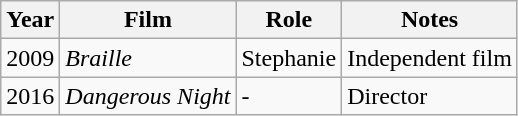<table class="wikitable">
<tr>
<th>Year</th>
<th>Film</th>
<th>Role</th>
<th>Notes</th>
</tr>
<tr>
<td>2009</td>
<td><em>Braille</em></td>
<td>Stephanie</td>
<td>Independent film</td>
</tr>
<tr>
<td>2016</td>
<td><em>Dangerous Night</em></td>
<td>-</td>
<td>Director</td>
</tr>
</table>
